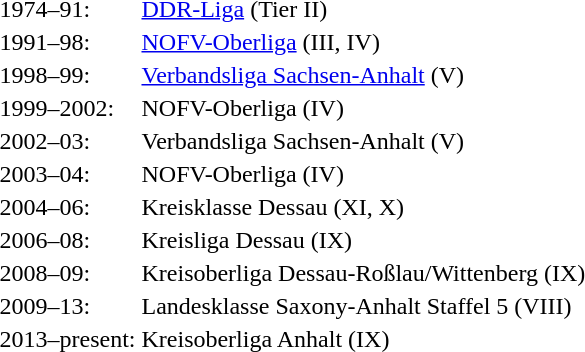<table>
<tr>
<td>1974–91:</td>
<td><a href='#'>DDR-Liga</a> (Tier II)</td>
</tr>
<tr>
<td>1991–98:</td>
<td><a href='#'>NOFV-Oberliga</a> (III, IV)</td>
</tr>
<tr>
<td>1998–99:</td>
<td><a href='#'>Verbandsliga Sachsen-Anhalt</a> (V)</td>
</tr>
<tr>
<td>1999–2002:</td>
<td>NOFV-Oberliga (IV)</td>
</tr>
<tr>
<td>2002–03:</td>
<td>Verbandsliga Sachsen-Anhalt (V)</td>
</tr>
<tr>
<td>2003–04:</td>
<td>NOFV-Oberliga (IV)</td>
</tr>
<tr>
<td>2004–06:</td>
<td>Kreisklasse Dessau (XI, X)</td>
</tr>
<tr>
<td>2006–08:</td>
<td>Kreisliga Dessau (IX)</td>
</tr>
<tr>
<td>2008–09:</td>
<td>Kreisoberliga Dessau-Roßlau/Wittenberg (IX)</td>
</tr>
<tr>
<td>2009–13:</td>
<td>Landesklasse Saxony-Anhalt Staffel 5 (VIII)</td>
</tr>
<tr>
<td>2013–present:</td>
<td>Kreisoberliga Anhalt (IX)</td>
</tr>
</table>
